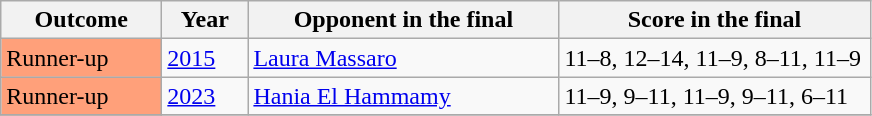<table class="sortable wikitable">
<tr>
<th style="width:100px;">Outcome</th>
<th width="50">Year</th>
<th style="width:200px;">Opponent in the final</th>
<th style="width:200px;">Score in the final</th>
</tr>
<tr>
<td style="background:#ffa07a;">Runner-up</td>
<td><a href='#'>2015</a></td>
<td> <a href='#'>Laura Massaro</a></td>
<td>11–8, 12–14, 11–9, 8–11, 11–9</td>
</tr>
<tr>
<td style="background:#ffa07a;">Runner-up</td>
<td><a href='#'>2023</a></td>
<td> <a href='#'>Hania El Hammamy</a></td>
<td>11–9, 9–11, 11–9, 9–11, 6–11</td>
</tr>
<tr>
</tr>
</table>
